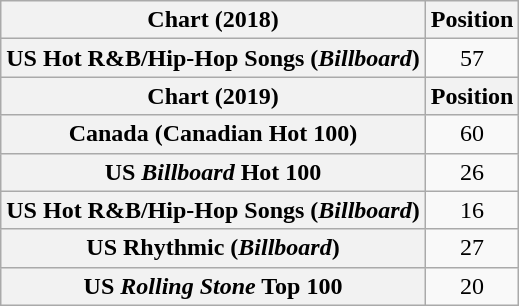<table class="wikitable sortable plainrowheaders" style="text-align:center">
<tr>
<th scope="col">Chart (2018)</th>
<th scope="col">Position</th>
</tr>
<tr>
<th scope="row">US Hot R&B/Hip-Hop Songs (<em>Billboard</em>)</th>
<td>57</td>
</tr>
<tr>
<th scope="col">Chart (2019)</th>
<th scope="col">Position</th>
</tr>
<tr>
<th scope="row">Canada (Canadian Hot 100)</th>
<td>60</td>
</tr>
<tr>
<th scope="row">US <em>Billboard</em> Hot 100</th>
<td>26</td>
</tr>
<tr>
<th scope="row">US Hot R&B/Hip-Hop Songs (<em>Billboard</em>)</th>
<td>16</td>
</tr>
<tr>
<th scope="row">US Rhythmic (<em>Billboard</em>)</th>
<td>27</td>
</tr>
<tr>
<th scope="row">US <em>Rolling Stone</em> Top 100</th>
<td>20</td>
</tr>
</table>
